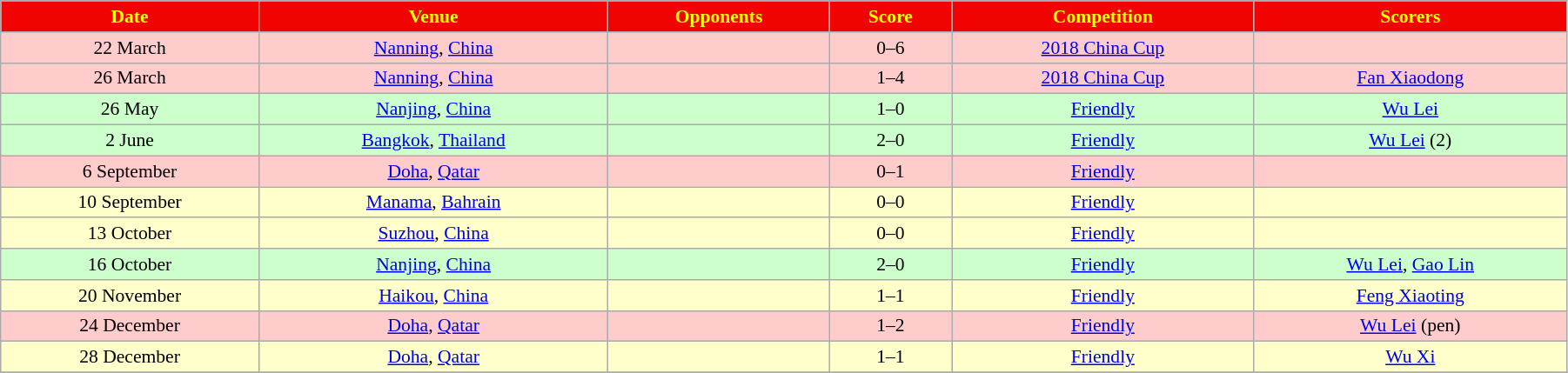<table width=95% class="wikitable" style="text-align: center; font-size: 90%">
<tr bgcolor=#F00300 style="color:yellow">
<td><strong>Date</strong></td>
<td><strong>Venue</strong></td>
<td><strong>Opponents</strong></td>
<td><strong>Score</strong></td>
<td><strong>Competition</strong></td>
<td><strong>Scorers</strong></td>
</tr>
<tr bgcolor=#FFCCCC>
<td>22 March</td>
<td><a href='#'>Nanning</a>, <a href='#'>China</a></td>
<td></td>
<td>0–6</td>
<td><a href='#'>2018 China Cup</a></td>
<td></td>
</tr>
<tr bgcolor=#FFCCCC>
<td>26 March</td>
<td><a href='#'>Nanning</a>, <a href='#'>China</a></td>
<td></td>
<td>1–4</td>
<td><a href='#'>2018 China Cup</a></td>
<td><a href='#'>Fan Xiaodong</a></td>
</tr>
<tr bgcolor=#CCFFCC>
<td>26 May</td>
<td><a href='#'>Nanjing</a>, <a href='#'>China</a></td>
<td></td>
<td>1–0</td>
<td><a href='#'>Friendly</a></td>
<td><a href='#'>Wu Lei</a></td>
</tr>
<tr bgcolor=#CCFFCC>
<td>2 June</td>
<td><a href='#'>Bangkok</a>, <a href='#'>Thailand</a></td>
<td></td>
<td>2–0</td>
<td><a href='#'>Friendly</a></td>
<td><a href='#'>Wu Lei</a> (2)</td>
</tr>
<tr bgcolor=#FFCCCC>
<td>6 September</td>
<td><a href='#'>Doha</a>, <a href='#'>Qatar</a></td>
<td></td>
<td>0–1</td>
<td><a href='#'>Friendly</a></td>
<td></td>
</tr>
<tr bgcolor=#FFFFCC>
<td>10 September</td>
<td><a href='#'>Manama</a>, <a href='#'>Bahrain</a></td>
<td></td>
<td>0–0</td>
<td><a href='#'>Friendly</a></td>
<td></td>
</tr>
<tr bgcolor=#FFFFCC>
<td>13 October</td>
<td><a href='#'>Suzhou</a>, <a href='#'>China</a></td>
<td></td>
<td>0–0</td>
<td><a href='#'>Friendly</a></td>
<td></td>
</tr>
<tr bgcolor=#CCFFCC>
<td>16 October</td>
<td><a href='#'>Nanjing</a>, <a href='#'>China</a></td>
<td></td>
<td>2–0</td>
<td><a href='#'>Friendly</a></td>
<td><a href='#'>Wu Lei</a>, <a href='#'>Gao Lin</a></td>
</tr>
<tr bgcolor=#FFFFCC>
<td>20 November</td>
<td><a href='#'>Haikou</a>, <a href='#'>China</a></td>
<td></td>
<td>1–1</td>
<td><a href='#'>Friendly</a></td>
<td><a href='#'>Feng Xiaoting</a></td>
</tr>
<tr bgcolor=#FFCCCC>
<td>24 December</td>
<td><a href='#'>Doha</a>, <a href='#'>Qatar</a></td>
<td></td>
<td>1–2</td>
<td><a href='#'>Friendly</a></td>
<td><a href='#'>Wu Lei</a> (pen)</td>
</tr>
<tr bgcolor=#FFFFCC>
<td>28 December</td>
<td><a href='#'>Doha</a>, <a href='#'>Qatar</a></td>
<td></td>
<td>1–1</td>
<td><a href='#'>Friendly</a></td>
<td><a href='#'>Wu Xi</a></td>
</tr>
<tr>
</tr>
</table>
